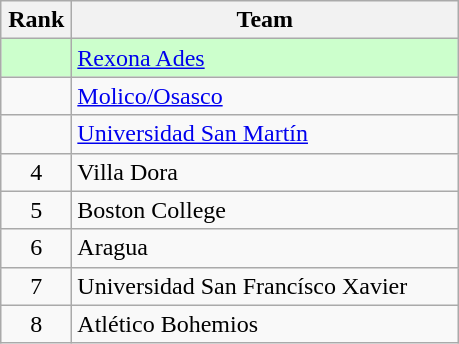<table class="wikitable" style="text-align: center;">
<tr>
<th width=40>Rank</th>
<th width=250>Team</th>
</tr>
<tr bgcolor=#ccffcc align=center>
<td></td>
<td style="text-align:left;"> <a href='#'>Rexona Ades</a></td>
</tr>
<tr align=center>
<td></td>
<td style="text-align:left;"> <a href='#'>Molico/Osasco</a></td>
</tr>
<tr align=center>
<td></td>
<td style="text-align:left;"> <a href='#'>Universidad San Martín</a></td>
</tr>
<tr align=center>
<td>4</td>
<td style="text-align:left;"> Villa Dora</td>
</tr>
<tr align=center>
<td>5</td>
<td style="text-align:left;"> Boston College</td>
</tr>
<tr align=center>
<td>6</td>
<td style="text-align:left;"> Aragua</td>
</tr>
<tr align=center>
<td>7</td>
<td style="text-align:left;"> Universidad San Francísco Xavier</td>
</tr>
<tr align=center>
<td>8</td>
<td style="text-align:left;"> Atlético Bohemios</td>
</tr>
</table>
